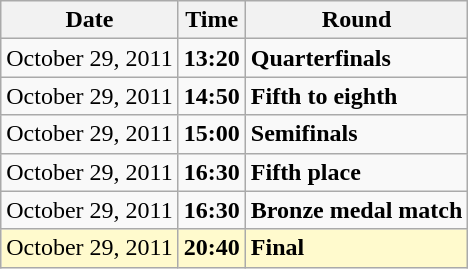<table class="wikitable">
<tr>
<th>Date</th>
<th>Time</th>
<th>Round</th>
</tr>
<tr>
<td>October 29, 2011</td>
<td><strong>13:20</strong></td>
<td><strong>Quarterfinals</strong></td>
</tr>
<tr>
<td>October 29, 2011</td>
<td><strong>14:50</strong></td>
<td><strong>Fifth to eighth</strong></td>
</tr>
<tr>
<td>October 29, 2011</td>
<td><strong>15:00</strong></td>
<td><strong>Semifinals</strong></td>
</tr>
<tr>
<td>October 29, 2011</td>
<td><strong>16:30</strong></td>
<td><strong>Fifth place</strong></td>
</tr>
<tr>
<td>October 29, 2011</td>
<td><strong>16:30</strong></td>
<td><strong>Bronze medal match</strong></td>
</tr>
<tr style=background:lemonchiffon>
<td>October 29, 2011</td>
<td><strong>20:40</strong></td>
<td><strong>Final</strong></td>
</tr>
</table>
